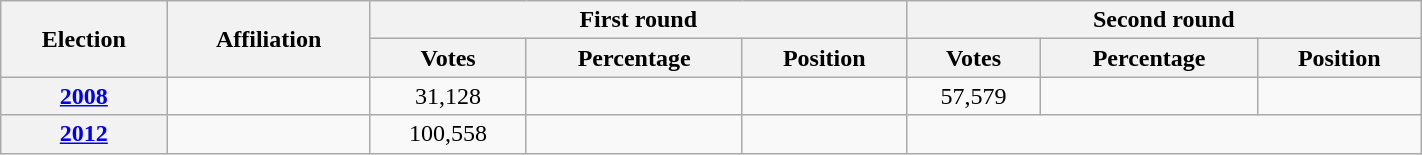<table class=wikitable width=75%>
<tr>
<th rowspan=2>Election</th>
<th rowspan=2>Affiliation</th>
<th colspan=3>First round</th>
<th colspan=3>Second round</th>
</tr>
<tr>
<th>Votes</th>
<th>Percentage</th>
<th>Position</th>
<th>Votes</th>
<th>Percentage</th>
<th>Position</th>
</tr>
<tr align=center>
<th><a href='#'>2008</a></th>
<td></td>
<td>31,128</td>
<td></td>
<td></td>
<td>57,579</td>
<td></td>
<td></td>
</tr>
<tr align=center>
<th><a href='#'>2012</a></th>
<td></td>
<td>100,558</td>
<td></td>
<td></td>
</tr>
</table>
